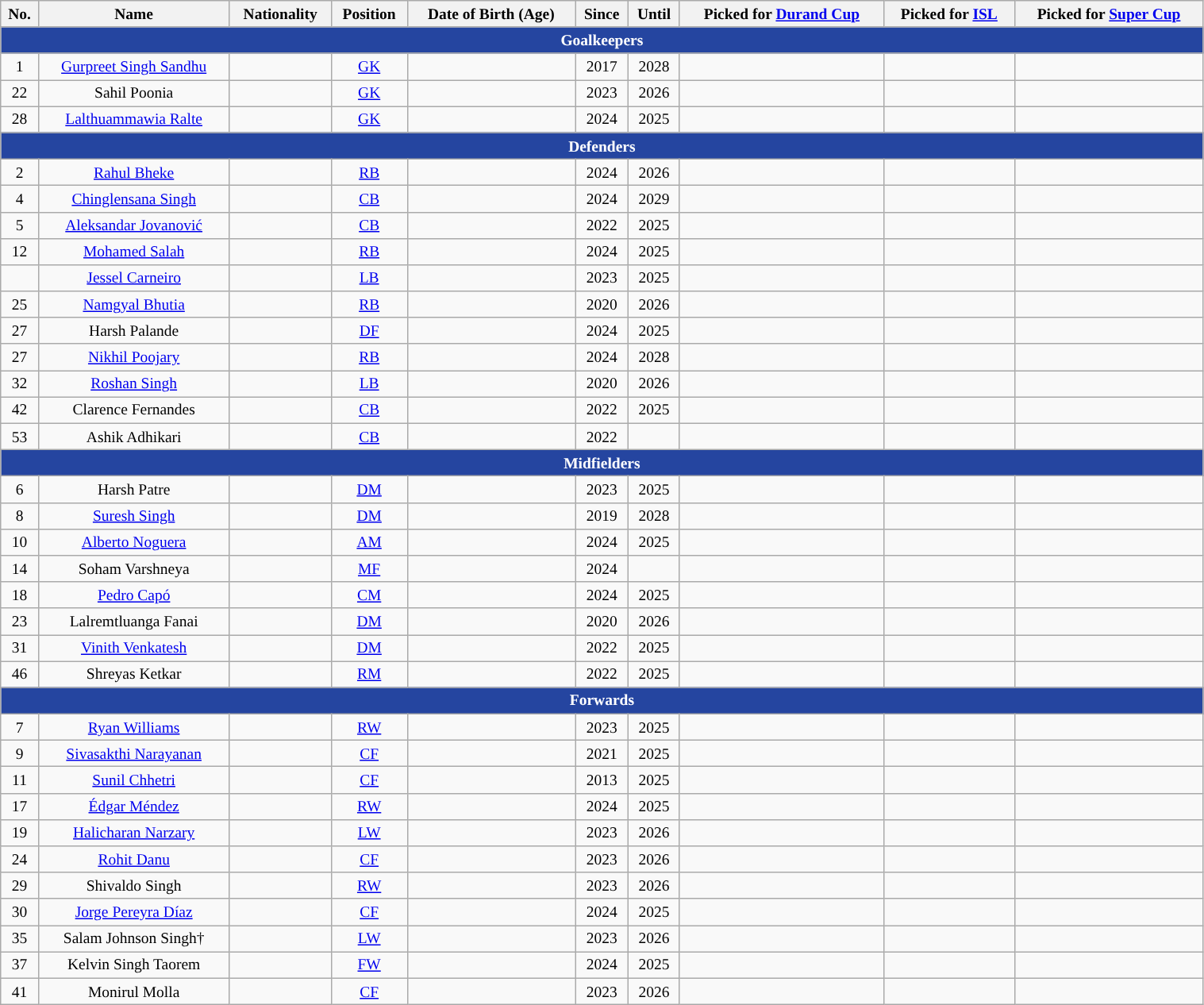<table class="wikitable sortable" style="text-align:center; font-size:small; width:80%;">
<tr>
<th style="text-align:center;">No.</th>
<th style="text-align:center;">Name</th>
<th style="text-align:center;">Nationality</th>
<th style="text-align:center;">Position</th>
<th style="text-align:center;">Date of Birth (Age)</th>
<th style="text-align:center;">Since</th>
<th style="text-align:center;">Until</th>
<th style="text-align:center;">Picked for <a href='#'>Durand Cup</a></th>
<th style="text-align:center;">Picked for <a href='#'>ISL</a></th>
<th style="text-align:center;">Picked for <a href='#'>Super Cup</a></th>
</tr>
<tr>
<th colspan="10" style="background:#2545A0; color:#FFFFFF; ">Goalkeepers</th>
</tr>
<tr>
<td>1</td>
<td><a href='#'>Gurpreet Singh Sandhu</a></td>
<td></td>
<td><a href='#'>GK</a></td>
<td></td>
<td>2017</td>
<td>2028</td>
<td></td>
<td></td>
<td></td>
</tr>
<tr>
<td>22</td>
<td>Sahil Poonia</td>
<td></td>
<td><a href='#'>GK</a></td>
<td></td>
<td>2023</td>
<td>2026</td>
<td></td>
<td></td>
<td></td>
</tr>
<tr>
<td>28</td>
<td><a href='#'>Lalthuammawia Ralte</a></td>
<td></td>
<td><a href='#'>GK</a></td>
<td></td>
<td>2024</td>
<td>2025</td>
<td></td>
<td></td>
<td></td>
</tr>
<tr>
<th colspan="10" style="background:#2545A0; color:#FFFFFF; ">Defenders</th>
</tr>
<tr>
<td>2</td>
<td><a href='#'>Rahul Bheke</a></td>
<td></td>
<td><a href='#'>RB</a></td>
<td></td>
<td>2024</td>
<td>2026</td>
<td></td>
<td></td>
<td></td>
</tr>
<tr>
<td>4</td>
<td><a href='#'>Chinglensana Singh</a></td>
<td></td>
<td><a href='#'>CB</a></td>
<td></td>
<td>2024</td>
<td>2029</td>
<td></td>
<td></td>
<td></td>
</tr>
<tr>
<td>5</td>
<td><a href='#'>Aleksandar Jovanović</a></td>
<td> </td>
<td><a href='#'>CB</a></td>
<td></td>
<td>2022</td>
<td>2025</td>
<td></td>
<td></td>
<td></td>
</tr>
<tr>
<td>12</td>
<td><a href='#'>Mohamed Salah</a></td>
<td></td>
<td><a href='#'>RB</a></td>
<td></td>
<td>2024</td>
<td>2025</td>
<td></td>
<td></td>
<td></td>
</tr>
<tr>
<td></td>
<td><a href='#'>Jessel Carneiro</a></td>
<td></td>
<td><a href='#'>LB</a></td>
<td></td>
<td>2023</td>
<td>2025</td>
<td></td>
<td></td>
<td></td>
</tr>
<tr>
<td>25</td>
<td><a href='#'>Namgyal Bhutia</a></td>
<td></td>
<td><a href='#'>RB</a></td>
<td></td>
<td>2020</td>
<td>2026</td>
<td></td>
<td></td>
<td></td>
</tr>
<tr>
<td>27</td>
<td>Harsh Palande</td>
<td></td>
<td><a href='#'>DF</a></td>
<td></td>
<td>2024</td>
<td>2025</td>
<td></td>
<td></td>
<td></td>
</tr>
<tr>
<td>27</td>
<td><a href='#'>Nikhil Poojary</a></td>
<td></td>
<td><a href='#'>RB</a></td>
<td></td>
<td>2024</td>
<td>2028</td>
<td></td>
<td></td>
<td></td>
</tr>
<tr>
<td>32</td>
<td><a href='#'>Roshan Singh</a></td>
<td></td>
<td><a href='#'>LB</a></td>
<td></td>
<td>2020</td>
<td>2026</td>
<td></td>
<td></td>
<td></td>
</tr>
<tr>
<td>42</td>
<td>Clarence Fernandes</td>
<td></td>
<td><a href='#'>CB</a></td>
<td></td>
<td>2022</td>
<td>2025</td>
<td></td>
<td></td>
<td></td>
</tr>
<tr>
<td>53</td>
<td>Ashik Adhikari</td>
<td></td>
<td><a href='#'>CB</a></td>
<td></td>
<td>2022</td>
<td></td>
<td></td>
<td></td>
<td></td>
</tr>
<tr>
<th colspan="10" style="background:#2545A0; color:#FFFFFF; ">Midfielders</th>
</tr>
<tr>
<td>6</td>
<td>Harsh Patre</td>
<td></td>
<td><a href='#'>DM</a></td>
<td></td>
<td>2023</td>
<td>2025</td>
<td></td>
<td></td>
<td></td>
</tr>
<tr>
<td>8</td>
<td><a href='#'>Suresh Singh</a></td>
<td></td>
<td><a href='#'>DM</a></td>
<td></td>
<td>2019</td>
<td>2028</td>
<td></td>
<td></td>
<td></td>
</tr>
<tr>
<td>10</td>
<td><a href='#'>Alberto Noguera</a></td>
<td></td>
<td><a href='#'>AM</a></td>
<td></td>
<td>2024</td>
<td>2025</td>
<td></td>
<td></td>
<td></td>
</tr>
<tr>
<td>14</td>
<td>Soham Varshneya</td>
<td></td>
<td><a href='#'>MF</a></td>
<td></td>
<td>2024</td>
<td></td>
<td></td>
<td></td>
<td></td>
</tr>
<tr>
<td>18</td>
<td><a href='#'>Pedro Capó</a></td>
<td></td>
<td><a href='#'>CM</a></td>
<td></td>
<td>2024</td>
<td>2025</td>
<td></td>
<td></td>
<td></td>
</tr>
<tr>
<td>23</td>
<td>Lalremtluanga Fanai</td>
<td></td>
<td><a href='#'>DM</a></td>
<td></td>
<td>2020</td>
<td>2026</td>
<td></td>
<td></td>
<td></td>
</tr>
<tr>
<td>31</td>
<td><a href='#'>Vinith Venkatesh</a></td>
<td></td>
<td><a href='#'>DM</a></td>
<td></td>
<td>2022</td>
<td>2025</td>
<td></td>
<td></td>
<td></td>
</tr>
<tr>
<td>46</td>
<td>Shreyas Ketkar</td>
<td></td>
<td><a href='#'>RM</a></td>
<td></td>
<td>2022</td>
<td>2025</td>
<td></td>
<td></td>
<td></td>
</tr>
<tr>
<th colspan="10" style="background:#2545A0; color:#FFFFFF; ">Forwards</th>
</tr>
<tr>
<td>7</td>
<td><a href='#'>Ryan Williams</a></td>
<td></td>
<td><a href='#'>RW</a></td>
<td></td>
<td>2023</td>
<td>2025</td>
<td></td>
<td></td>
<td></td>
</tr>
<tr>
<td>9</td>
<td><a href='#'>Sivasakthi Narayanan</a></td>
<td></td>
<td><a href='#'>CF</a></td>
<td></td>
<td>2021</td>
<td>2025</td>
<td></td>
<td></td>
<td></td>
</tr>
<tr>
<td>11</td>
<td><a href='#'>Sunil Chhetri</a></td>
<td></td>
<td><a href='#'>CF</a></td>
<td></td>
<td>2013</td>
<td>2025</td>
<td></td>
<td></td>
<td></td>
</tr>
<tr>
<td>17</td>
<td><a href='#'>Édgar Méndez</a></td>
<td></td>
<td><a href='#'>RW</a></td>
<td></td>
<td>2024</td>
<td>2025</td>
<td></td>
<td></td>
<td></td>
</tr>
<tr>
<td>19</td>
<td><a href='#'>Halicharan Narzary</a></td>
<td></td>
<td><a href='#'>LW</a></td>
<td></td>
<td>2023</td>
<td>2026</td>
<td></td>
<td></td>
<td></td>
</tr>
<tr>
<td>24</td>
<td><a href='#'>Rohit Danu</a></td>
<td></td>
<td><a href='#'>CF</a></td>
<td></td>
<td>2023</td>
<td>2026</td>
<td></td>
<td></td>
<td></td>
</tr>
<tr>
<td>29</td>
<td>Shivaldo Singh</td>
<td></td>
<td><a href='#'>RW</a></td>
<td></td>
<td>2023</td>
<td>2026</td>
<td></td>
<td></td>
<td></td>
</tr>
<tr>
<td>30</td>
<td><a href='#'>Jorge Pereyra Díaz</a></td>
<td></td>
<td><a href='#'>CF</a></td>
<td></td>
<td>2024</td>
<td>2025</td>
<td></td>
<td></td>
<td></td>
</tr>
<tr>
<td>35</td>
<td>Salam Johnson Singh†</td>
<td></td>
<td><a href='#'>LW</a></td>
<td></td>
<td>2023</td>
<td>2026</td>
<td></td>
<td></td>
<td></td>
</tr>
<tr>
<td>37</td>
<td>Kelvin Singh Taorem</td>
<td></td>
<td><a href='#'>FW</a></td>
<td></td>
<td>2024</td>
<td>2025</td>
<td></td>
<td></td>
<td></td>
</tr>
<tr>
<td>41</td>
<td>Monirul Molla</td>
<td></td>
<td><a href='#'>CF</a></td>
<td></td>
<td>2023</td>
<td>2026</td>
<td></td>
<td></td>
<td></td>
</tr>
</table>
